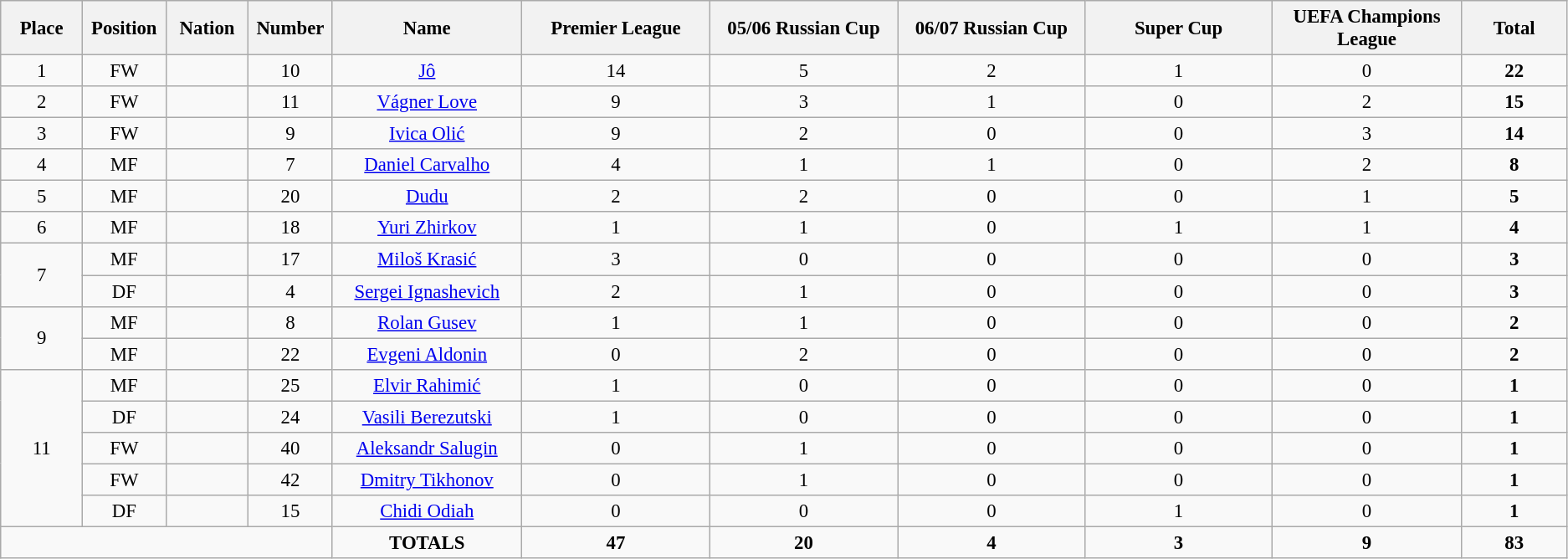<table class="wikitable" style="font-size: 95%; text-align: center;">
<tr>
<th width=60>Place</th>
<th width=60>Position</th>
<th width=60>Nation</th>
<th width=60>Number</th>
<th width=150>Name</th>
<th width=150>Premier League</th>
<th width=150>05/06 Russian Cup</th>
<th width=150>06/07 Russian Cup</th>
<th width=150>Super Cup</th>
<th width=150>UEFA Champions League</th>
<th width=80><strong>Total</strong></th>
</tr>
<tr>
<td>1</td>
<td>FW</td>
<td></td>
<td>10</td>
<td><a href='#'>Jô</a></td>
<td>14</td>
<td>5</td>
<td>2</td>
<td>1</td>
<td>0</td>
<td><strong>22</strong></td>
</tr>
<tr>
<td>2</td>
<td>FW</td>
<td></td>
<td>11</td>
<td><a href='#'>Vágner Love</a></td>
<td>9</td>
<td>3</td>
<td>1</td>
<td>0</td>
<td>2</td>
<td><strong>15</strong></td>
</tr>
<tr>
<td>3</td>
<td>FW</td>
<td></td>
<td>9</td>
<td><a href='#'>Ivica Olić</a></td>
<td>9</td>
<td>2</td>
<td>0</td>
<td>0</td>
<td>3</td>
<td><strong>14</strong></td>
</tr>
<tr>
<td>4</td>
<td>MF</td>
<td></td>
<td>7</td>
<td><a href='#'>Daniel Carvalho</a></td>
<td>4</td>
<td>1</td>
<td>1</td>
<td>0</td>
<td>2</td>
<td><strong>8</strong></td>
</tr>
<tr>
<td>5</td>
<td>MF</td>
<td></td>
<td>20</td>
<td><a href='#'>Dudu</a></td>
<td>2</td>
<td>2</td>
<td>0</td>
<td>0</td>
<td>1</td>
<td><strong>5</strong></td>
</tr>
<tr>
<td>6</td>
<td>MF</td>
<td></td>
<td>18</td>
<td><a href='#'>Yuri Zhirkov</a></td>
<td>1</td>
<td>1</td>
<td>0</td>
<td>1</td>
<td>1</td>
<td><strong>4</strong></td>
</tr>
<tr>
<td rowspan="2">7</td>
<td>MF</td>
<td></td>
<td>17</td>
<td><a href='#'>Miloš Krasić</a></td>
<td>3</td>
<td>0</td>
<td>0</td>
<td>0</td>
<td>0</td>
<td><strong>3</strong></td>
</tr>
<tr>
<td>DF</td>
<td></td>
<td>4</td>
<td><a href='#'>Sergei Ignashevich</a></td>
<td>2</td>
<td>1</td>
<td>0</td>
<td>0</td>
<td>0</td>
<td><strong>3</strong></td>
</tr>
<tr>
<td rowspan="2">9</td>
<td>MF</td>
<td></td>
<td>8</td>
<td><a href='#'>Rolan Gusev</a></td>
<td>1</td>
<td>1</td>
<td>0</td>
<td>0</td>
<td>0</td>
<td><strong>2</strong></td>
</tr>
<tr>
<td>MF</td>
<td></td>
<td>22</td>
<td><a href='#'>Evgeni Aldonin</a></td>
<td>0</td>
<td>2</td>
<td>0</td>
<td>0</td>
<td>0</td>
<td><strong>2</strong></td>
</tr>
<tr>
<td rowspan="5">11</td>
<td>MF</td>
<td></td>
<td>25</td>
<td><a href='#'>Elvir Rahimić</a></td>
<td>1</td>
<td>0</td>
<td>0</td>
<td>0</td>
<td>0</td>
<td><strong>1</strong></td>
</tr>
<tr>
<td>DF</td>
<td></td>
<td>24</td>
<td><a href='#'>Vasili Berezutski</a></td>
<td>1</td>
<td>0</td>
<td>0</td>
<td>0</td>
<td>0</td>
<td><strong>1</strong></td>
</tr>
<tr>
<td>FW</td>
<td></td>
<td>40</td>
<td><a href='#'>Aleksandr Salugin</a></td>
<td>0</td>
<td>1</td>
<td>0</td>
<td>0</td>
<td>0</td>
<td><strong>1</strong></td>
</tr>
<tr>
<td>FW</td>
<td></td>
<td>42</td>
<td><a href='#'>Dmitry Tikhonov</a></td>
<td>0</td>
<td>1</td>
<td>0</td>
<td>0</td>
<td>0</td>
<td><strong>1</strong></td>
</tr>
<tr>
<td>DF</td>
<td></td>
<td>15</td>
<td><a href='#'>Chidi Odiah</a></td>
<td>0</td>
<td>0</td>
<td>0</td>
<td>1</td>
<td>0</td>
<td><strong>1</strong></td>
</tr>
<tr>
<td colspan="4"></td>
<td><strong>TOTALS</strong></td>
<td><strong>47</strong></td>
<td><strong>20</strong></td>
<td><strong>4</strong></td>
<td><strong>3</strong></td>
<td><strong>9</strong></td>
<td><strong>83</strong></td>
</tr>
</table>
